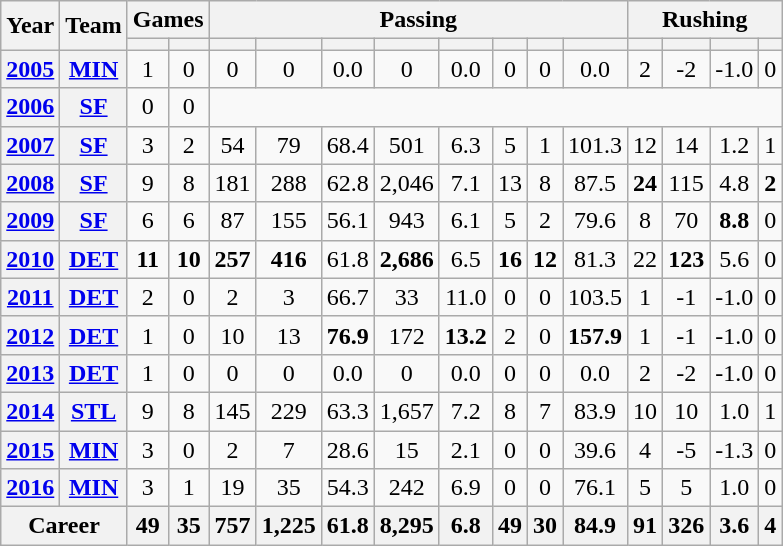<table class="wikitable" style="text-align:center;">
<tr>
<th rowspan="2">Year</th>
<th rowspan="2">Team</th>
<th colspan="2">Games</th>
<th colspan="8">Passing</th>
<th colspan="4">Rushing</th>
</tr>
<tr>
<th></th>
<th></th>
<th></th>
<th></th>
<th></th>
<th></th>
<th></th>
<th></th>
<th></th>
<th></th>
<th></th>
<th></th>
<th></th>
<th></th>
</tr>
<tr>
<th><a href='#'>2005</a></th>
<th><a href='#'>MIN</a></th>
<td>1</td>
<td>0</td>
<td>0</td>
<td>0</td>
<td>0.0</td>
<td>0</td>
<td>0.0</td>
<td>0</td>
<td>0</td>
<td>0.0</td>
<td>2</td>
<td>-2</td>
<td>-1.0</td>
<td>0</td>
</tr>
<tr>
<th><a href='#'>2006</a></th>
<th><a href='#'>SF</a></th>
<td>0</td>
<td>0</td>
<td colspan="12"></td>
</tr>
<tr>
<th><a href='#'>2007</a></th>
<th><a href='#'>SF</a></th>
<td>3</td>
<td>2</td>
<td>54</td>
<td>79</td>
<td>68.4</td>
<td>501</td>
<td>6.3</td>
<td>5</td>
<td>1</td>
<td>101.3</td>
<td>12</td>
<td>14</td>
<td>1.2</td>
<td>1</td>
</tr>
<tr>
<th><a href='#'>2008</a></th>
<th><a href='#'>SF</a></th>
<td>9</td>
<td>8</td>
<td>181</td>
<td>288</td>
<td>62.8</td>
<td>2,046</td>
<td>7.1</td>
<td>13</td>
<td>8</td>
<td>87.5</td>
<td><strong>24</strong></td>
<td>115</td>
<td>4.8</td>
<td><strong>2</strong></td>
</tr>
<tr>
<th><a href='#'>2009</a></th>
<th><a href='#'>SF</a></th>
<td>6</td>
<td>6</td>
<td>87</td>
<td>155</td>
<td>56.1</td>
<td>943</td>
<td>6.1</td>
<td>5</td>
<td>2</td>
<td>79.6</td>
<td>8</td>
<td>70</td>
<td><strong>8.8</strong></td>
<td>0</td>
</tr>
<tr>
<th><a href='#'>2010</a></th>
<th><a href='#'>DET</a></th>
<td><strong>11</strong></td>
<td><strong>10</strong></td>
<td><strong>257</strong></td>
<td><strong>416</strong></td>
<td>61.8</td>
<td><strong>2,686</strong></td>
<td>6.5</td>
<td><strong>16</strong></td>
<td><strong>12</strong></td>
<td>81.3</td>
<td>22</td>
<td><strong>123</strong></td>
<td>5.6</td>
<td>0</td>
</tr>
<tr>
<th><a href='#'>2011</a></th>
<th><a href='#'>DET</a></th>
<td>2</td>
<td>0</td>
<td>2</td>
<td>3</td>
<td>66.7</td>
<td>33</td>
<td>11.0</td>
<td>0</td>
<td>0</td>
<td>103.5</td>
<td>1</td>
<td>-1</td>
<td>-1.0</td>
<td>0</td>
</tr>
<tr>
<th><a href='#'>2012</a></th>
<th><a href='#'>DET</a></th>
<td>1</td>
<td>0</td>
<td>10</td>
<td>13</td>
<td><strong>76.9</strong></td>
<td>172</td>
<td><strong>13.2</strong></td>
<td>2</td>
<td>0</td>
<td><strong>157.9</strong></td>
<td>1</td>
<td>-1</td>
<td>-1.0</td>
<td>0</td>
</tr>
<tr>
<th><a href='#'>2013</a></th>
<th><a href='#'>DET</a></th>
<td>1</td>
<td>0</td>
<td>0</td>
<td>0</td>
<td>0.0</td>
<td>0</td>
<td>0.0</td>
<td>0</td>
<td>0</td>
<td>0.0</td>
<td>2</td>
<td>-2</td>
<td>-1.0</td>
<td>0</td>
</tr>
<tr>
<th><a href='#'>2014</a></th>
<th><a href='#'>STL</a></th>
<td>9</td>
<td>8</td>
<td>145</td>
<td>229</td>
<td>63.3</td>
<td>1,657</td>
<td>7.2</td>
<td>8</td>
<td>7</td>
<td>83.9</td>
<td>10</td>
<td>10</td>
<td>1.0</td>
<td>1</td>
</tr>
<tr>
<th><a href='#'>2015</a></th>
<th><a href='#'>MIN</a></th>
<td>3</td>
<td>0</td>
<td>2</td>
<td>7</td>
<td>28.6</td>
<td>15</td>
<td>2.1</td>
<td>0</td>
<td>0</td>
<td>39.6</td>
<td>4</td>
<td>-5</td>
<td>-1.3</td>
<td>0</td>
</tr>
<tr>
<th><a href='#'>2016</a></th>
<th><a href='#'>MIN</a></th>
<td>3</td>
<td>1</td>
<td>19</td>
<td>35</td>
<td>54.3</td>
<td>242</td>
<td>6.9</td>
<td>0</td>
<td>0</td>
<td>76.1</td>
<td>5</td>
<td>5</td>
<td>1.0</td>
<td>0</td>
</tr>
<tr>
<th colspan="2">Career</th>
<th>49</th>
<th>35</th>
<th>757</th>
<th>1,225</th>
<th>61.8</th>
<th>8,295</th>
<th>6.8</th>
<th>49</th>
<th>30</th>
<th>84.9</th>
<th>91</th>
<th>326</th>
<th>3.6</th>
<th>4</th>
</tr>
</table>
